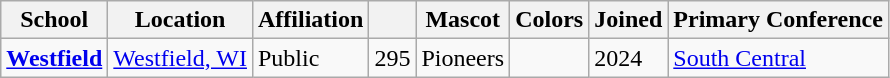<table class="wikitable sortable">
<tr>
<th>School</th>
<th>Location</th>
<th>Affiliation</th>
<th></th>
<th>Mascot</th>
<th>Colors</th>
<th>Joined</th>
<th>Primary Conference</th>
</tr>
<tr>
<td><strong><a href='#'>Westfield</a></strong></td>
<td><a href='#'>Westfield, WI</a></td>
<td>Public</td>
<td>295</td>
<td>Pioneers</td>
<td> </td>
<td>2024</td>
<td><a href='#'>South Central</a></td>
</tr>
</table>
